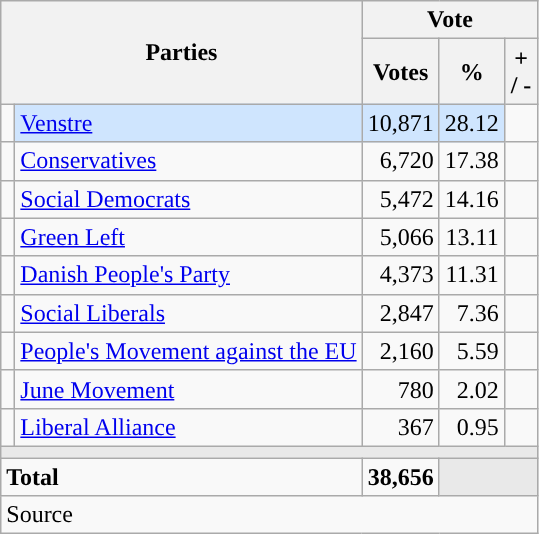<table class="wikitable" style="text-align:right;">
<tr>
<th style="text-align:centre;" rowspan="2" colspan="2" width="225">Parties</th>
<th colspan="3">Vote</th>
</tr>
<tr>
<th width="15">Votes</th>
<th width="15">%</th>
<th width="15">+ / -</th>
</tr>
<tr>
<td width="2" style="color:inherit;background:"></td>
<td bgcolor=#cfe5fe   align="left"><a href='#'>Venstre</a></td>
<td bgcolor=#cfe5fe>10,871</td>
<td bgcolor=#cfe5fe>28.12</td>
<td></td>
</tr>
<tr>
<td width="2" style="color:inherit;background:"></td>
<td align="left"><a href='#'>Conservatives</a></td>
<td>6,720</td>
<td>17.38</td>
<td></td>
</tr>
<tr>
<td width="2" style="color:inherit;background:"></td>
<td align="left"><a href='#'>Social Democrats</a></td>
<td>5,472</td>
<td>14.16</td>
<td></td>
</tr>
<tr>
<td width="2" style="color:inherit;background:"></td>
<td align="left"><a href='#'>Green Left</a></td>
<td>5,066</td>
<td>13.11</td>
<td></td>
</tr>
<tr>
<td width="2" style="color:inherit;background:"></td>
<td align="left"><a href='#'>Danish People's Party</a></td>
<td>4,373</td>
<td>11.31</td>
<td></td>
</tr>
<tr>
<td width="2" style="color:inherit;background:"></td>
<td align="left"><a href='#'>Social Liberals</a></td>
<td>2,847</td>
<td>7.36</td>
<td></td>
</tr>
<tr>
<td width="2" style="color:inherit;background:"></td>
<td align="left"><a href='#'>People's Movement against the EU</a></td>
<td>2,160</td>
<td>5.59</td>
<td></td>
</tr>
<tr>
<td width="2" style="color:inherit;background:"></td>
<td align="left"><a href='#'>June Movement</a></td>
<td>780</td>
<td>2.02</td>
<td></td>
</tr>
<tr>
<td width="2" style="color:inherit;background:"></td>
<td align="left"><a href='#'>Liberal Alliance</a></td>
<td>367</td>
<td>0.95</td>
<td></td>
</tr>
<tr>
<td colspan="7" bgcolor="#E9E9E9"></td>
</tr>
<tr>
<td align="left" colspan="2"><strong>Total</strong></td>
<td><strong>38,656</strong></td>
<td bgcolor="#E9E9E9" colspan="2"></td>
</tr>
<tr>
<td align="left" colspan="6">Source</td>
</tr>
</table>
